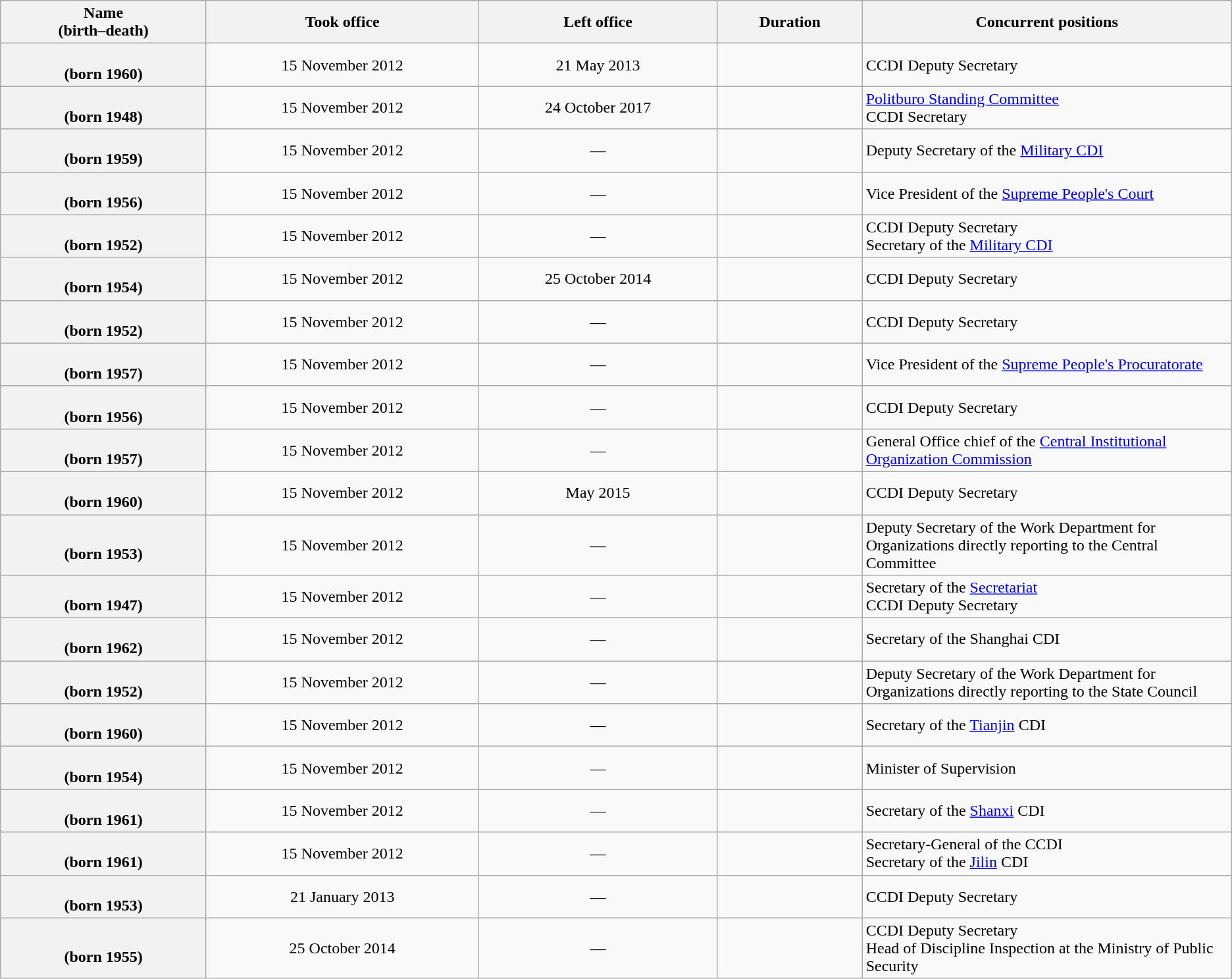<table class="wikitable plainrowheaders sortable" style="text-align:center;" border="1">
<tr>
<th scope="col">Name<br>(birth–death)</th>
<th scope="col">Took office</th>
<th scope="col">Left office</th>
<th scope="col">Duration</th>
<th scope="col" width=30%>Concurrent positions</th>
</tr>
<tr>
<th scope="row"><br>(born 1960)</th>
<td>15 November 2012</td>
<td>21 May 2013</td>
<td></td>
<td align="left">CCDI Deputy Secretary</td>
</tr>
<tr>
<th scope="row"><br>(born 1948)</th>
<td>15 November 2012</td>
<td>24 October 2017</td>
<td></td>
<td align="left"><a href='#'>Politburo Standing Committee</a><br>CCDI Secretary</td>
</tr>
<tr>
<th scope="row"><br>(born 1959)</th>
<td>15 November 2012</td>
<td>—</td>
<td></td>
<td align="left">Deputy Secretary of the <a href='#'>Military CDI</a></td>
</tr>
<tr>
<th scope="row"><br>(born 1956)</th>
<td>15 November 2012</td>
<td>—</td>
<td></td>
<td align="left">Vice President of the <a href='#'>Supreme People's Court</a></td>
</tr>
<tr>
<th scope="row"><br>(born 1952)</th>
<td>15 November 2012</td>
<td>—</td>
<td></td>
<td align="left">CCDI Deputy Secretary<br>Secretary of the <a href='#'>Military CDI</a></td>
</tr>
<tr>
<th scope="row"><br>(born 1954)</th>
<td>15 November 2012</td>
<td>25 October 2014</td>
<td></td>
<td align="left">CCDI Deputy Secretary</td>
</tr>
<tr>
<th scope="row"><br>(born 1952)</th>
<td>15 November 2012</td>
<td>—</td>
<td></td>
<td align="left">CCDI Deputy Secretary</td>
</tr>
<tr>
<th scope="row"><br>(born 1957)</th>
<td>15 November 2012</td>
<td>—</td>
<td></td>
<td align="left">Vice President of the <a href='#'>Supreme People's Procuratorate</a></td>
</tr>
<tr>
<th scope="row"><br>(born 1956)</th>
<td>15 November 2012</td>
<td>—</td>
<td></td>
<td align="left">CCDI Deputy Secretary</td>
</tr>
<tr>
<th scope="row"><br>(born 1957)</th>
<td>15 November 2012</td>
<td>—</td>
<td></td>
<td align="left">General Office chief of the <a href='#'>Central Institutional Organization Commission</a></td>
</tr>
<tr>
<th scope="row"><br>(born 1960)</th>
<td>15 November 2012</td>
<td>May 2015</td>
<td></td>
<td align="left">CCDI Deputy Secretary</td>
</tr>
<tr>
<th scope="row"><br>(born 1953)</th>
<td>15 November 2012</td>
<td>—</td>
<td></td>
<td align="left">Deputy Secretary of the Work Department for Organizations directly reporting to the Central Committee</td>
</tr>
<tr>
<th scope="row"><br>(born 1947)</th>
<td>15 November 2012</td>
<td>—</td>
<td></td>
<td align="left">Secretary of the <a href='#'>Secretariat</a><br> CCDI Deputy Secretary</td>
</tr>
<tr>
<th scope="row"><br>(born 1962)</th>
<td>15 November 2012</td>
<td>—</td>
<td></td>
<td align="left">Secretary of the Shanghai CDI</td>
</tr>
<tr>
<th scope="row"><br>(born 1952)</th>
<td>15 November 2012</td>
<td>—</td>
<td></td>
<td align="left">Deputy Secretary of the Work Department for Organizations directly reporting to the State Council</td>
</tr>
<tr>
<th scope="row"><br>(born 1960)</th>
<td>15 November 2012</td>
<td>—</td>
<td></td>
<td align="left">Secretary of the <a href='#'>Tianjin</a> CDI</td>
</tr>
<tr>
<th scope="row"><br>(born 1954)</th>
<td>15 November 2012</td>
<td>—</td>
<td></td>
<td align="left">Minister of Supervision</td>
</tr>
<tr>
<th scope="row"><br>(born 1961)</th>
<td>15 November 2012</td>
<td>—</td>
<td></td>
<td align="left">Secretary of the <a href='#'>Shanxi</a> CDI</td>
</tr>
<tr>
<th scope="row"><br>(born 1961)</th>
<td>15 November 2012</td>
<td>—</td>
<td></td>
<td align="left">Secretary-General of the CCDI<br>Secretary of the <a href='#'>Jilin</a> CDI</td>
</tr>
<tr>
<th scope="row"><br>(born 1953)</th>
<td>21 January 2013</td>
<td>—</td>
<td></td>
<td align="left">CCDI Deputy Secretary</td>
</tr>
<tr>
<th scope="row"><br>(born 1955)</th>
<td>25 October 2014</td>
<td>—</td>
<td></td>
<td align="left">CCDI Deputy Secretary<br>Head of Discipline Inspection at the Ministry of Public Security</td>
</tr>
</table>
